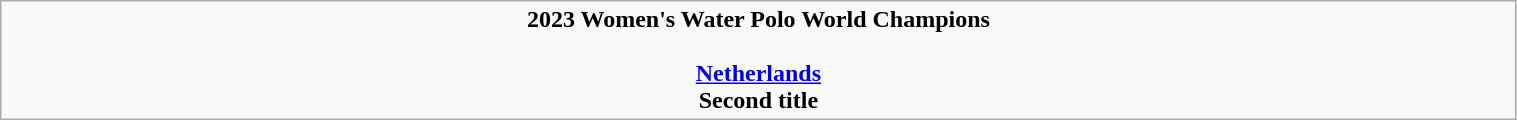<table class="wikitable" width=80%>
<tr align=center>
<td><strong>2023 Women's Water Polo World Champions</strong><br><br><strong><a href='#'>Netherlands</a></strong><br><strong>Second title</strong></td>
</tr>
</table>
